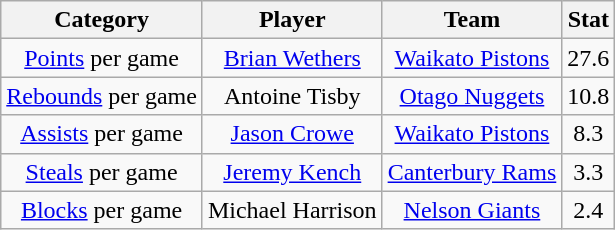<table class="wikitable" style="text-align:center">
<tr>
<th>Category</th>
<th>Player</th>
<th>Team</th>
<th>Stat</th>
</tr>
<tr>
<td><a href='#'>Points</a> per game</td>
<td><a href='#'>Brian Wethers</a></td>
<td><a href='#'>Waikato Pistons</a></td>
<td>27.6</td>
</tr>
<tr>
<td><a href='#'>Rebounds</a> per game</td>
<td>Antoine Tisby</td>
<td><a href='#'>Otago Nuggets</a></td>
<td>10.8</td>
</tr>
<tr>
<td><a href='#'>Assists</a> per game</td>
<td><a href='#'>Jason Crowe</a></td>
<td><a href='#'>Waikato Pistons</a></td>
<td>8.3</td>
</tr>
<tr>
<td><a href='#'>Steals</a> per game</td>
<td><a href='#'>Jeremy Kench</a></td>
<td><a href='#'>Canterbury Rams</a></td>
<td>3.3</td>
</tr>
<tr>
<td><a href='#'>Blocks</a> per game</td>
<td>Michael Harrison</td>
<td><a href='#'>Nelson Giants</a></td>
<td>2.4</td>
</tr>
</table>
